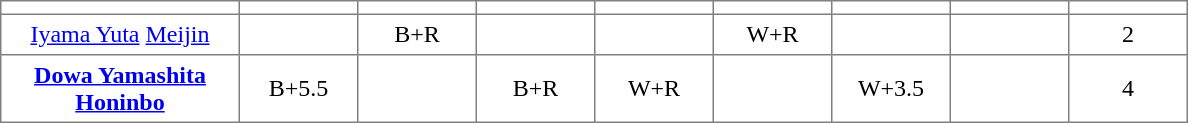<table class="toccolours" border="1" cellpadding="4" cellspacing="0" style="border-collapse: collapse; margin:0;">
<tr>
<th width=150></th>
<th width=70></th>
<th width=70></th>
<th width=70></th>
<th width=70></th>
<th width=70></th>
<th width=70></th>
<th width=70></th>
<th width=70></th>
</tr>
<tr align=center>
<td><a href='#'>Iyama Yuta</a> <a href='#'>Meijin</a></td>
<td></td>
<td>B+R</td>
<td></td>
<td></td>
<td>W+R</td>
<td></td>
<td></td>
<td>2</td>
</tr>
<tr align=center>
<td><strong><a href='#'>Dowa Yamashita Honinbo</a></strong></td>
<td>B+5.5</td>
<td></td>
<td>B+R</td>
<td>W+R</td>
<td></td>
<td>W+3.5</td>
<td></td>
<td>4</td>
</tr>
</table>
